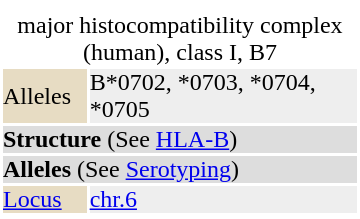<table id="drugInfoBox" style="float: right; clear: right; margin: 0 0 0.5em 1em; background: #ffffff;" class="toccolours" border=0 cellpadding=0 align=right width="240px">
<tr align="center">
<td colspan="3"></td>
</tr>
<tr style="text-align: center; line-height: 1.00;background:#eeeeee">
<td colspan="3" color="white"></td>
</tr>
<tr>
<td align="center" colspan="2"></td>
</tr>
<tr>
<td align="center" colspan="2"><div>major histocompatibility complex (human), class I, B7</div></td>
</tr>
<tr>
<td bgcolor="#e7dcc3">Alleles</td>
<td bgcolor="#eeeeee">B*0702, *0703, *0704, *0705<br></td>
</tr>
<tr>
<td colspan="2" bgcolor="#dddddd"><strong>Structure</strong> (See <a href='#'>HLA-B</a>)</td>
</tr>
<tr>
<td colspan="2" bgcolor="#dddddd"><strong>Alleles</strong> (See <a href='#'>Serotyping</a>)</td>
</tr>
<tr>
<td bgcolor="#e7dcc3"><a href='#'>Locus</a></td>
<td bgcolor="#eeeeee"><a href='#'>chr.6</a> <em></em></td>
</tr>
<tr>
</tr>
</table>
